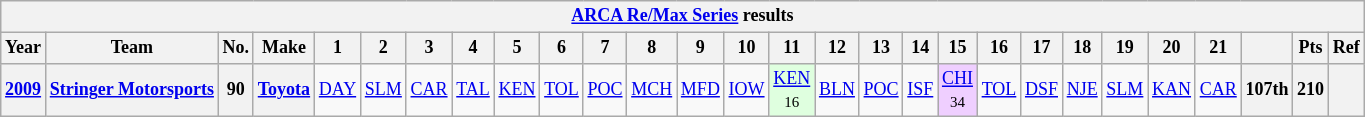<table class="wikitable" style="text-align:center; font-size:75%">
<tr>
<th colspan=45><a href='#'>ARCA Re/Max Series</a> results</th>
</tr>
<tr>
<th>Year</th>
<th>Team</th>
<th>No.</th>
<th>Make</th>
<th>1</th>
<th>2</th>
<th>3</th>
<th>4</th>
<th>5</th>
<th>6</th>
<th>7</th>
<th>8</th>
<th>9</th>
<th>10</th>
<th>11</th>
<th>12</th>
<th>13</th>
<th>14</th>
<th>15</th>
<th>16</th>
<th>17</th>
<th>18</th>
<th>19</th>
<th>20</th>
<th>21</th>
<th></th>
<th>Pts</th>
<th>Ref</th>
</tr>
<tr>
<th><a href='#'>2009</a></th>
<th><a href='#'>Stringer Motorsports</a></th>
<th>90</th>
<th><a href='#'>Toyota</a></th>
<td><a href='#'>DAY</a></td>
<td><a href='#'>SLM</a></td>
<td><a href='#'>CAR</a></td>
<td><a href='#'>TAL</a></td>
<td><a href='#'>KEN</a></td>
<td><a href='#'>TOL</a></td>
<td><a href='#'>POC</a></td>
<td><a href='#'>MCH</a></td>
<td><a href='#'>MFD</a></td>
<td><a href='#'>IOW</a></td>
<td style="background:#DFFFDF;"><a href='#'>KEN</a><br><small>16</small></td>
<td><a href='#'>BLN</a></td>
<td><a href='#'>POC</a></td>
<td><a href='#'>ISF</a></td>
<td style="background:#EFCFFF;"><a href='#'>CHI</a><br><small>34</small></td>
<td><a href='#'>TOL</a></td>
<td><a href='#'>DSF</a></td>
<td><a href='#'>NJE</a></td>
<td><a href='#'>SLM</a></td>
<td><a href='#'>KAN</a></td>
<td><a href='#'>CAR</a></td>
<th>107th</th>
<th>210</th>
<th></th>
</tr>
</table>
